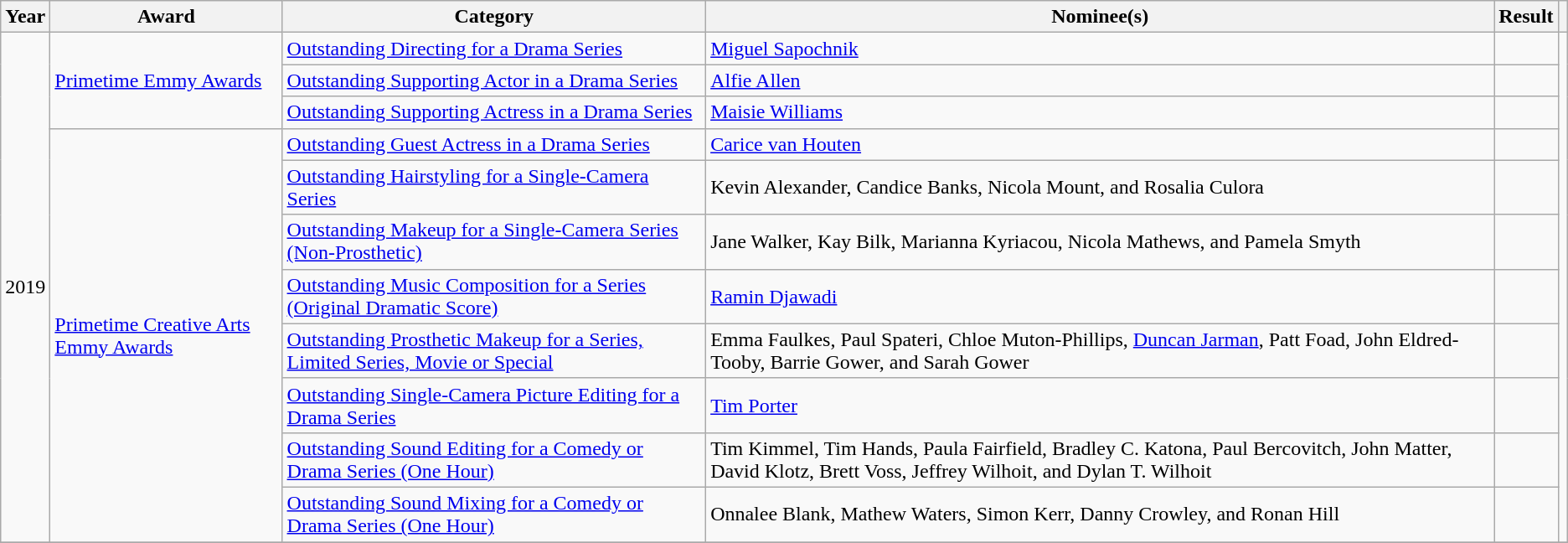<table class="wikitable sortable">
<tr>
<th>Year</th>
<th>Award</th>
<th>Category</th>
<th>Nominee(s)</th>
<th>Result</th>
<th class="unsortable"></th>
</tr>
<tr>
<td rowspan="11">2019</td>
<td rowspan="3"><a href='#'>Primetime Emmy Awards</a></td>
<td><a href='#'>Outstanding Directing for a Drama Series</a></td>
<td><a href='#'>Miguel Sapochnik</a></td>
<td></td>
<td rowspan="11" style="text-align:center;"></td>
</tr>
<tr>
<td><a href='#'>Outstanding Supporting Actor in a Drama Series</a></td>
<td><a href='#'>Alfie Allen</a></td>
<td></td>
</tr>
<tr>
<td><a href='#'>Outstanding Supporting Actress in a Drama Series</a></td>
<td><a href='#'>Maisie Williams</a></td>
<td></td>
</tr>
<tr>
<td rowspan=8><a href='#'>Primetime Creative Arts Emmy Awards</a></td>
<td><a href='#'>Outstanding Guest Actress in a Drama Series</a></td>
<td><a href='#'>Carice van Houten</a></td>
<td></td>
</tr>
<tr>
<td><a href='#'>Outstanding Hairstyling for a Single-Camera Series</a></td>
<td>Kevin Alexander, Candice Banks, Nicola Mount, and Rosalia Culora</td>
<td></td>
</tr>
<tr>
<td><a href='#'>Outstanding Makeup for a Single-Camera Series (Non-Prosthetic)</a></td>
<td>Jane Walker, Kay Bilk, Marianna Kyriacou, Nicola Mathews, and Pamela Smyth</td>
<td></td>
</tr>
<tr>
<td><a href='#'>Outstanding Music Composition for a Series (Original Dramatic Score)</a></td>
<td><a href='#'>Ramin Djawadi</a></td>
<td></td>
</tr>
<tr>
<td><a href='#'>Outstanding Prosthetic Makeup for a Series, Limited Series, Movie or Special</a></td>
<td>Emma Faulkes, Paul Spateri, Chloe Muton-Phillips, <a href='#'>Duncan Jarman</a>, Patt Foad, John Eldred-Tooby, Barrie Gower, and Sarah Gower</td>
<td></td>
</tr>
<tr>
<td><a href='#'>Outstanding Single-Camera Picture Editing for a Drama Series</a></td>
<td><a href='#'>Tim Porter</a></td>
<td></td>
</tr>
<tr>
<td><a href='#'>Outstanding Sound Editing for a Comedy or Drama Series (One Hour)</a></td>
<td>Tim Kimmel, Tim Hands, Paula Fairfield, Bradley C. Katona, Paul Bercovitch, John Matter, David Klotz, Brett Voss, Jeffrey Wilhoit, and Dylan T. Wilhoit</td>
<td></td>
</tr>
<tr>
<td><a href='#'>Outstanding Sound Mixing for a Comedy or Drama Series (One Hour)</a></td>
<td>Onnalee Blank, Mathew Waters, Simon Kerr, Danny Crowley, and Ronan Hill</td>
<td></td>
</tr>
<tr>
</tr>
</table>
